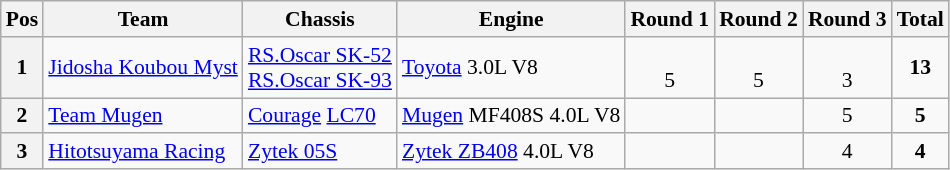<table class="wikitable" style="font-size: 90%;">
<tr>
<th>Pos</th>
<th>Team</th>
<th>Chassis</th>
<th>Engine</th>
<th>Round 1</th>
<th>Round 2</th>
<th>Round 3</th>
<th>Total</th>
</tr>
<tr>
<th>1</th>
<td> <a href='#'>Jidosha Koubou Myst</a></td>
<td><a href='#'>RS.Oscar SK-52</a><br><a href='#'>RS.Oscar SK-93</a></td>
<td><a href='#'>Toyota</a> 3.0L V8</td>
<td align="center"><br>5</td>
<td align="center"><br>5</td>
<td align="center"><br>3</td>
<td align="center"><strong>13</strong></td>
</tr>
<tr>
<th>2</th>
<td> <a href='#'>Team Mugen</a></td>
<td><a href='#'>Courage</a> <a href='#'>LC70</a></td>
<td><a href='#'>Mugen</a> MF408S 4.0L V8</td>
<td></td>
<td></td>
<td align="center">5</td>
<td align="center"><strong>5</strong></td>
</tr>
<tr>
<th>3</th>
<td> <a href='#'>Hitotsuyama Racing</a></td>
<td><a href='#'>Zytek 05S</a></td>
<td><a href='#'>Zytek ZB408</a> 4.0L V8</td>
<td></td>
<td></td>
<td align="center">4</td>
<td align="center"><strong>4</strong></td>
</tr>
</table>
